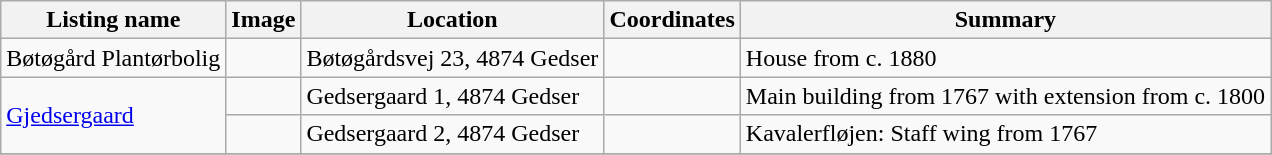<table class="wikitable sortable">
<tr>
<th>Listing name</th>
<th>Image</th>
<th>Location</th>
<th>Coordinates</th>
<th>Summary</th>
</tr>
<tr>
<td>Bøtøgård Plantørbolig</td>
<td></td>
<td>Bøtøgårdsvej 23, 4874 Gedser</td>
<td></td>
<td>House from c. 1880</td>
</tr>
<tr>
<td rowspan="2"><a href='#'>Gjedsergaard</a></td>
<td></td>
<td>Gedsergaard 1, 4874 Gedser</td>
<td></td>
<td>Main building from 1767 with extension from c. 1800</td>
</tr>
<tr>
<td></td>
<td>Gedsergaard 2, 4874 Gedser</td>
<td></td>
<td>Kavalerfløjen: Staff wing from 1767</td>
</tr>
<tr>
</tr>
</table>
